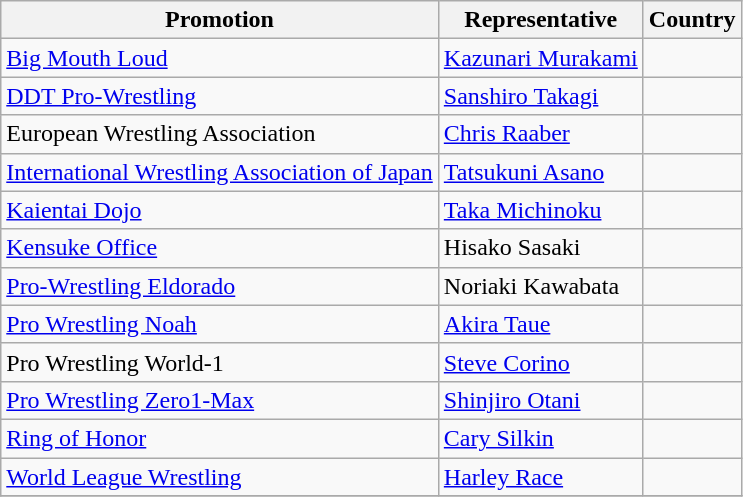<table class="wikitable">
<tr>
<th>Promotion</th>
<th>Representative</th>
<th>Country</th>
</tr>
<tr>
<td><a href='#'>Big Mouth Loud</a></td>
<td><a href='#'>Kazunari Murakami</a></td>
<td></td>
</tr>
<tr>
<td><a href='#'>DDT Pro-Wrestling</a></td>
<td><a href='#'>Sanshiro Takagi</a></td>
<td></td>
</tr>
<tr>
<td>European Wrestling Association</td>
<td><a href='#'>Chris Raaber</a></td>
<td></td>
</tr>
<tr>
<td><a href='#'>International Wrestling Association of Japan</a></td>
<td><a href='#'>Tatsukuni Asano</a></td>
<td></td>
</tr>
<tr>
<td><a href='#'>Kaientai Dojo</a></td>
<td><a href='#'>Taka Michinoku</a></td>
<td></td>
</tr>
<tr>
<td><a href='#'>Kensuke Office</a></td>
<td>Hisako Sasaki</td>
<td></td>
</tr>
<tr>
<td><a href='#'>Pro-Wrestling Eldorado</a></td>
<td>Noriaki Kawabata</td>
<td></td>
</tr>
<tr>
<td><a href='#'>Pro Wrestling Noah</a></td>
<td><a href='#'>Akira Taue</a></td>
<td></td>
</tr>
<tr>
<td>Pro Wrestling World-1</td>
<td><a href='#'>Steve Corino</a></td>
<td></td>
</tr>
<tr>
<td><a href='#'>Pro Wrestling Zero1-Max</a></td>
<td><a href='#'>Shinjiro Otani</a></td>
<td></td>
</tr>
<tr>
<td><a href='#'>Ring of Honor</a></td>
<td><a href='#'>Cary Silkin</a></td>
<td></td>
</tr>
<tr>
<td><a href='#'>World League Wrestling</a></td>
<td><a href='#'>Harley Race</a></td>
<td></td>
</tr>
<tr>
</tr>
</table>
